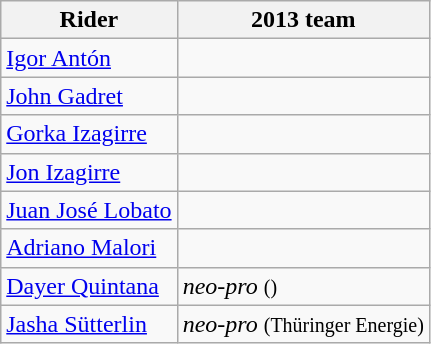<table class="wikitable">
<tr>
<th>Rider</th>
<th>2013 team</th>
</tr>
<tr>
<td><a href='#'>Igor Antón</a></td>
<td></td>
</tr>
<tr>
<td><a href='#'>John Gadret</a></td>
<td></td>
</tr>
<tr>
<td><a href='#'>Gorka Izagirre</a></td>
<td></td>
</tr>
<tr>
<td><a href='#'>Jon Izagirre</a></td>
<td></td>
</tr>
<tr>
<td><a href='#'>Juan José Lobato</a></td>
<td></td>
</tr>
<tr>
<td><a href='#'>Adriano Malori</a></td>
<td></td>
</tr>
<tr>
<td><a href='#'>Dayer Quintana</a></td>
<td><em>neo-pro</em> <small>()</small></td>
</tr>
<tr>
<td><a href='#'>Jasha Sütterlin</a></td>
<td><em>neo-pro</em> <small>(Thüringer Energie)</small></td>
</tr>
</table>
